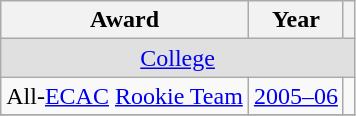<table class="wikitable">
<tr>
<th>Award</th>
<th>Year</th>
<th></th>
</tr>
<tr ALIGN="center" bgcolor="#e0e0e0">
<td colspan="3"><a href='#'>College</a></td>
</tr>
<tr>
<td>All-<a href='#'>ECAC</a> <a href='#'>Rookie Team</a></td>
<td><a href='#'>2005–06</a></td>
<td></td>
</tr>
<tr>
</tr>
</table>
